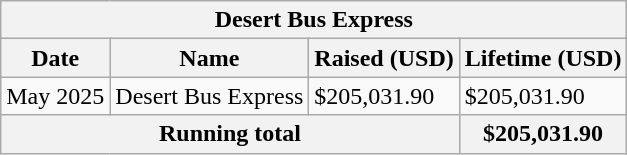<table class="wikitable sortable">
<tr>
<th colspan="4">Desert Bus Express</th>
</tr>
<tr>
<th>Date</th>
<th>Name</th>
<th>Raised (USD)</th>
<th>Lifetime (USD)</th>
</tr>
<tr>
<td>May 2025</td>
<td>Desert Bus Express</td>
<td data-sort-value="205,031.90">$205,031.90</td>
<td data-sort-value="205,031.90">$205,031.90</td>
</tr>
<tr>
<th colspan="3">Running total</th>
<th>$205,031.90</th>
</tr>
</table>
